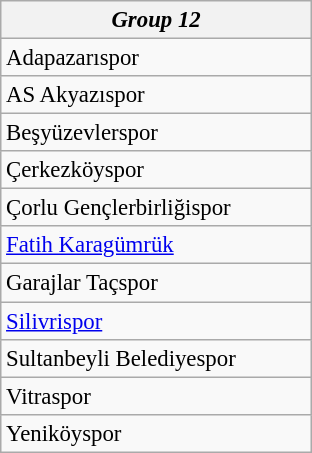<table class="wikitable collapsible collapsed" style="font-size:95%;">
<tr>
<th colspan="1" width="200"><em>Group 12</em></th>
</tr>
<tr>
<td>Adapazarıspor</td>
</tr>
<tr>
<td>AS Akyazıspor</td>
</tr>
<tr>
<td>Beşyüzevlerspor</td>
</tr>
<tr>
<td>Çerkezköyspor</td>
</tr>
<tr>
<td>Çorlu Gençlerbirliğispor</td>
</tr>
<tr>
<td><a href='#'>Fatih Karagümrük</a></td>
</tr>
<tr>
<td>Garajlar Taçspor</td>
</tr>
<tr>
<td><a href='#'>Silivrispor</a></td>
</tr>
<tr>
<td>Sultanbeyli Belediyespor</td>
</tr>
<tr>
<td>Vitraspor</td>
</tr>
<tr>
<td>Yeniköyspor</td>
</tr>
</table>
